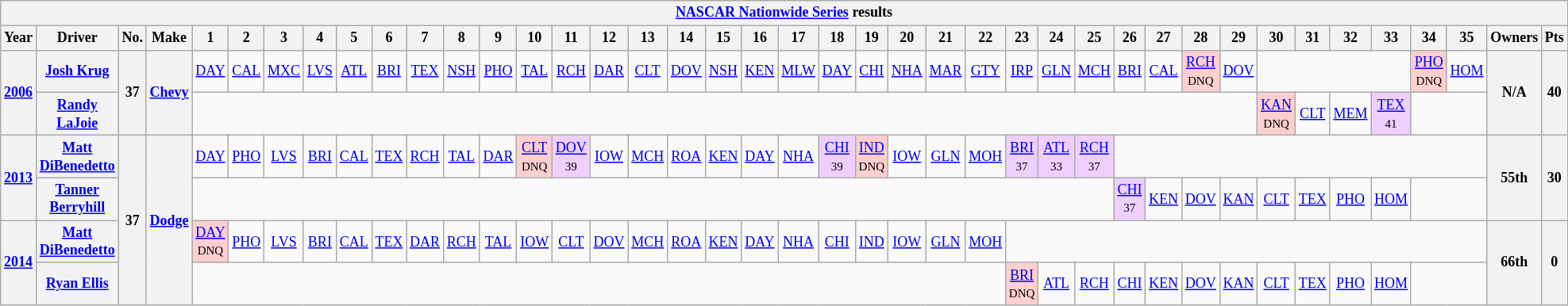<table class="wikitable" style="text-align:center; font-size:75%">
<tr>
<th colspan=42><a href='#'>NASCAR Nationwide Series</a> results</th>
</tr>
<tr>
<th>Year</th>
<th>Driver</th>
<th>No.</th>
<th>Make</th>
<th>1</th>
<th>2</th>
<th>3</th>
<th>4</th>
<th>5</th>
<th>6</th>
<th>7</th>
<th>8</th>
<th>9</th>
<th>10</th>
<th>11</th>
<th>12</th>
<th>13</th>
<th>14</th>
<th>15</th>
<th>16</th>
<th>17</th>
<th>18</th>
<th>19</th>
<th>20</th>
<th>21</th>
<th>22</th>
<th>23</th>
<th>24</th>
<th>25</th>
<th>26</th>
<th>27</th>
<th>28</th>
<th>29</th>
<th>30</th>
<th>31</th>
<th>32</th>
<th>33</th>
<th>34</th>
<th>35</th>
<th>Owners</th>
<th>Pts</th>
</tr>
<tr>
<th rowspan=2><a href='#'>2006</a></th>
<th><a href='#'>Josh Krug</a></th>
<th rowspan=2>37</th>
<th rowspan=2><a href='#'>Chevy</a></th>
<td><a href='#'>DAY</a></td>
<td><a href='#'>CAL</a></td>
<td><a href='#'>MXC</a></td>
<td><a href='#'>LVS</a></td>
<td><a href='#'>ATL</a></td>
<td><a href='#'>BRI</a></td>
<td><a href='#'>TEX</a></td>
<td><a href='#'>NSH</a></td>
<td><a href='#'>PHO</a></td>
<td><a href='#'>TAL</a></td>
<td><a href='#'>RCH</a></td>
<td><a href='#'>DAR</a></td>
<td><a href='#'>CLT</a></td>
<td><a href='#'>DOV</a></td>
<td><a href='#'>NSH</a></td>
<td><a href='#'>KEN</a></td>
<td><a href='#'>MLW</a></td>
<td><a href='#'>DAY</a></td>
<td><a href='#'>CHI</a></td>
<td><a href='#'>NHA</a></td>
<td><a href='#'>MAR</a></td>
<td><a href='#'>GTY</a></td>
<td><a href='#'>IRP</a></td>
<td><a href='#'>GLN</a></td>
<td><a href='#'>MCH</a></td>
<td><a href='#'>BRI</a></td>
<td><a href='#'>CAL</a></td>
<td style="background:#FFCFCF;"><a href='#'>RCH</a><br><small>DNQ</small></td>
<td><a href='#'>DOV</a></td>
<td colspan=4></td>
<td style="background:#FFCFCF;"><a href='#'>PHO</a><br><small>DNQ</small></td>
<td><a href='#'>HOM</a></td>
<th rowspan=2>N/A</th>
<th rowspan=2>40</th>
</tr>
<tr>
<th><a href='#'>Randy LaJoie</a></th>
<td colspan=29></td>
<td style="background:#FFCFCF;"><a href='#'>KAN</a><br><small>DNQ</small></td>
<td><a href='#'>CLT</a></td>
<td><a href='#'>MEM</a></td>
<td style="background:#EFCFFF;"><a href='#'>TEX</a><br><small>41</small></td>
<td colspan=2></td>
</tr>
<tr>
<th rowspan=2><a href='#'>2013</a></th>
<th><a href='#'>Matt DiBenedetto</a></th>
<th rowspan=4>37</th>
<th rowspan=4><a href='#'>Dodge</a></th>
<td><a href='#'>DAY</a></td>
<td><a href='#'>PHO</a></td>
<td><a href='#'>LVS</a></td>
<td><a href='#'>BRI</a></td>
<td><a href='#'>CAL</a></td>
<td><a href='#'>TEX</a></td>
<td><a href='#'>RCH</a></td>
<td><a href='#'>TAL</a></td>
<td><a href='#'>DAR</a></td>
<td style="background:#FFCFCF;"><a href='#'>CLT</a><br><small>DNQ</small></td>
<td style="background:#EFCFFF;"><a href='#'>DOV</a><br><small>39</small></td>
<td><a href='#'>IOW</a></td>
<td><a href='#'>MCH</a></td>
<td><a href='#'>ROA</a></td>
<td><a href='#'>KEN</a></td>
<td><a href='#'>DAY</a></td>
<td><a href='#'>NHA</a></td>
<td style="background:#EFCFFF;"><a href='#'>CHI</a><br><small>39</small></td>
<td style="background:#FFCFCF;"><a href='#'>IND</a><br><small>DNQ</small></td>
<td><a href='#'>IOW</a></td>
<td><a href='#'>GLN</a></td>
<td><a href='#'>MOH</a></td>
<td style="background:#EFCFFF;"><a href='#'>BRI</a><br><small>37</small></td>
<td style="background:#EFCFFF;"><a href='#'>ATL</a><br><small>33</small></td>
<td style="background:#EFCFFF;"><a href='#'>RCH</a><br><small>37</small></td>
<td colspan=10></td>
<th rowspan=2>55th</th>
<th rowspan=2>30</th>
</tr>
<tr>
<th><a href='#'>Tanner Berryhill</a></th>
<td colspan=25></td>
<td style="background:#EFCFFF;"><a href='#'>CHI</a><br><small>37</small></td>
<td><a href='#'>KEN</a></td>
<td><a href='#'>DOV</a></td>
<td><a href='#'>KAN</a></td>
<td><a href='#'>CLT</a></td>
<td><a href='#'>TEX</a></td>
<td><a href='#'>PHO</a></td>
<td><a href='#'>HOM</a></td>
<td colspan=2></td>
</tr>
<tr>
<th rowspan=2><a href='#'>2014</a></th>
<th><a href='#'>Matt DiBenedetto</a></th>
<td style="background:#FFCFCF;"><a href='#'>DAY</a><br><small>DNQ</small></td>
<td><a href='#'>PHO</a></td>
<td><a href='#'>LVS</a></td>
<td><a href='#'>BRI</a></td>
<td><a href='#'>CAL</a></td>
<td><a href='#'>TEX</a></td>
<td><a href='#'>DAR</a></td>
<td><a href='#'>RCH</a></td>
<td><a href='#'>TAL</a></td>
<td><a href='#'>IOW</a></td>
<td><a href='#'>CLT</a></td>
<td><a href='#'>DOV</a></td>
<td><a href='#'>MCH</a></td>
<td><a href='#'>ROA</a></td>
<td><a href='#'>KEN</a></td>
<td><a href='#'>DAY</a></td>
<td><a href='#'>NHA</a></td>
<td><a href='#'>CHI</a></td>
<td><a href='#'>IND</a></td>
<td><a href='#'>IOW</a></td>
<td><a href='#'>GLN</a></td>
<td><a href='#'>MOH</a></td>
<td colspan=13></td>
<th rowspan=2>66th</th>
<th rowspan=2>0</th>
</tr>
<tr>
<th><a href='#'>Ryan Ellis</a></th>
<td colspan=22></td>
<td style="background:#FFCFCF;"><a href='#'>BRI</a><br><small>DNQ</small></td>
<td><a href='#'>ATL</a></td>
<td><a href='#'>RCH</a></td>
<td><a href='#'>CHI</a></td>
<td><a href='#'>KEN</a></td>
<td><a href='#'>DOV</a></td>
<td><a href='#'>KAN</a></td>
<td><a href='#'>CLT</a></td>
<td><a href='#'>TEX</a></td>
<td><a href='#'>PHO</a></td>
<td><a href='#'>HOM</a></td>
<td colspan=2></td>
</tr>
</table>
